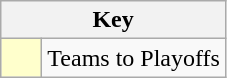<table class="wikitable" style="text-align: center;">
<tr>
<th colspan=2>Key</th>
</tr>
<tr>
<td style="background:#ffffcc; width:20px;"></td>
<td align=left>Teams to Playoffs</td>
</tr>
</table>
